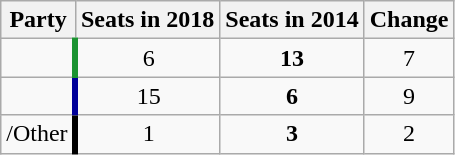<table class="wikitable" style="text-align:center;">
<tr>
<th>Party</th>
<th>Seats in 2018</th>
<th>Seats in 2014</th>
<th>Change</th>
</tr>
<tr>
<td align=center style="border-right:4px solid #1B9431;"></td>
<td>6</td>
<td><strong>13</strong></td>
<td> 7</td>
</tr>
<tr>
<td align=center style="border-right:4px solid #000099;"></td>
<td>15</td>
<td><strong>6</strong></td>
<td> 9</td>
</tr>
<tr>
<td align=center style="border-right:4px solid #000000;">/Other</td>
<td>1</td>
<td><strong>3</strong></td>
<td> 2</td>
</tr>
</table>
